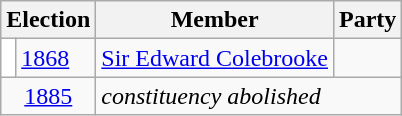<table class="wikitable">
<tr>
<th colspan="2">Election</th>
<th>Member</th>
<th>Party</th>
</tr>
<tr>
<td style="color:inherit;background-color: white"></td>
<td><a href='#'>1868</a></td>
<td><a href='#'>Sir Edward Colebrooke</a></td>
<td></td>
</tr>
<tr>
<td colspan="2" align="center"><a href='#'>1885</a></td>
<td colspan="2"><em>constituency abolished</em></td>
</tr>
</table>
